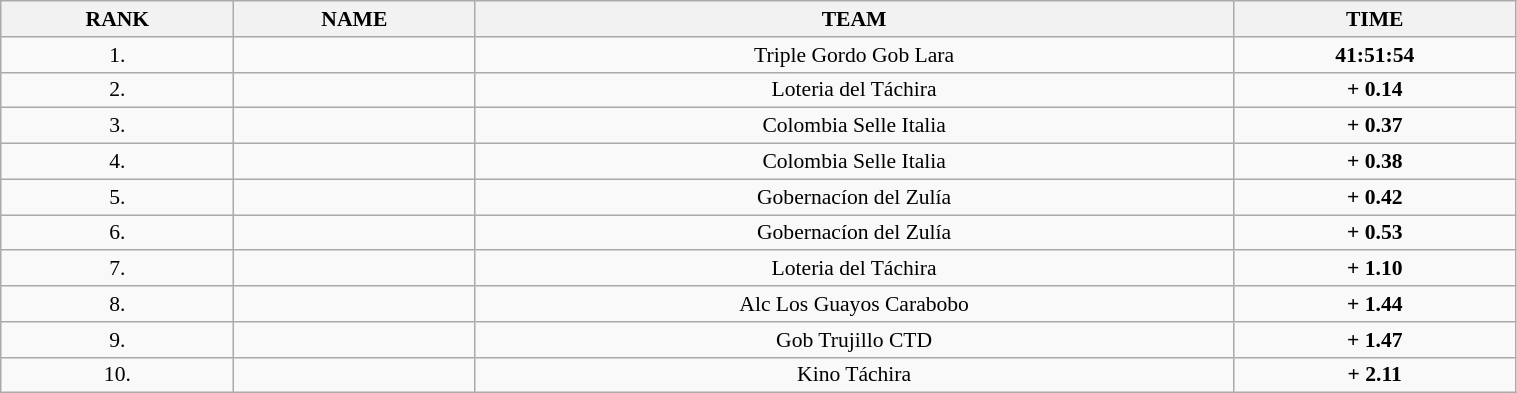<table class=wikitable style="font-size:90%" width="80%">
<tr>
<th>RANK</th>
<th>NAME</th>
<th>TEAM</th>
<th>TIME</th>
</tr>
<tr>
<td align="center">1.</td>
<td></td>
<td align="center">Triple Gordo Gob Lara</td>
<td align="center"><strong>41:51:54</strong></td>
</tr>
<tr>
<td align="center">2.</td>
<td></td>
<td align="center">Loteria del Táchira</td>
<td align="center"><strong>+ 0.14</strong></td>
</tr>
<tr>
<td align="center">3.</td>
<td></td>
<td align="center">Colombia Selle Italia</td>
<td align="center"><strong>+ 0.37</strong></td>
</tr>
<tr>
<td align="center">4.</td>
<td></td>
<td align="center">Colombia Selle Italia</td>
<td align="center"><strong>+ 0.38</strong></td>
</tr>
<tr>
<td align="center">5.</td>
<td></td>
<td align="center">Gobernacíon del Zulía</td>
<td align="center"><strong>+ 0.42</strong></td>
</tr>
<tr>
<td align="center">6.</td>
<td></td>
<td align="center">Gobernacíon del Zulía</td>
<td align="center"><strong>+ 0.53</strong></td>
</tr>
<tr>
<td align="center">7.</td>
<td></td>
<td align="center">Loteria del Táchira</td>
<td align="center"><strong>+ 1.10</strong></td>
</tr>
<tr>
<td align="center">8.</td>
<td></td>
<td align="center">Alc Los Guayos Carabobo</td>
<td align="center"><strong>+ 1.44</strong></td>
</tr>
<tr>
<td align="center">9.</td>
<td></td>
<td align="center">Gob Trujillo CTD</td>
<td align="center"><strong>+ 1.47</strong></td>
</tr>
<tr>
<td align="center">10.</td>
<td></td>
<td align="center">Kino Táchira</td>
<td align="center"><strong>+ 2.11</strong></td>
</tr>
</table>
